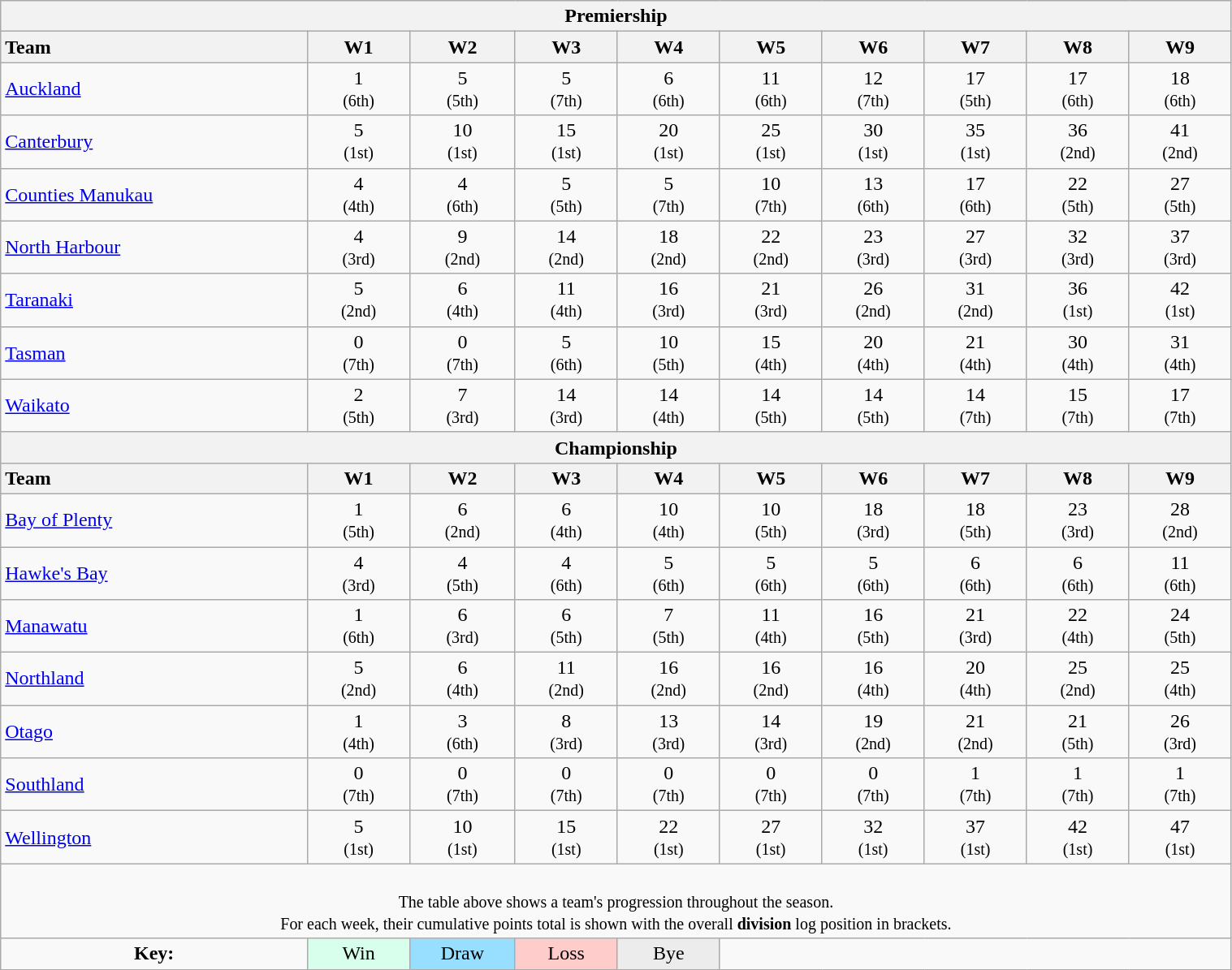<table class="wikitable" style="text-align:center;width:80%">
<tr>
<th colspan=100%>Premiership</th>
</tr>
<tr>
<th style="text-align:left;width:12%">Team</th>
<th style="width:4%">W1</th>
<th style="width:4%">W2</th>
<th style="width:4%">W3</th>
<th style="width:4%">W4</th>
<th style="width:4%">W5</th>
<th style="width:4%">W6</th>
<th style="width:4%">W7</th>
<th style="width:4%">W8</th>
<th style="width:4%">W9</th>
</tr>
<tr>
<td style="text-align:left"><a href='#'>Auckland</a></td>
<td>1<br><small>(6th)</small></td>
<td>5<br><small>(5th)</small></td>
<td>5<br><small>(7th)</small></td>
<td>6<br><small>(6th)</small></td>
<td>11<br><small>(6th)</small></td>
<td>12<br><small>(7th)</small></td>
<td>17<br><small>(5th)</small></td>
<td>17<br><small>(6th)</small></td>
<td>18<br><small>(6th)</small></td>
</tr>
<tr>
<td style="text-align:left"><a href='#'>Canterbury</a></td>
<td>5<br><small>(1st)</small></td>
<td>10<br><small>(1st)</small></td>
<td>15<br><small>(1st)</small></td>
<td>20<br><small>(1st)</small></td>
<td>25<br><small>(1st)</small></td>
<td>30<br><small>(1st)</small></td>
<td>35<br><small>(1st)</small></td>
<td>36<br><small>(2nd)</small></td>
<td>41<br><small>(2nd)</small></td>
</tr>
<tr>
<td style="text-align:left"><a href='#'>Counties Manukau</a></td>
<td>4<br><small>(4th)</small></td>
<td>4<br><small>(6th)</small></td>
<td>5<br><small>(5th)</small></td>
<td>5<br><small>(7th)</small></td>
<td>10<br><small>(7th)</small></td>
<td>13<br><small>(6th)</small></td>
<td>17<br><small>(6th)</small></td>
<td>22<br><small>(5th)</small></td>
<td>27<br><small>(5th)</small></td>
</tr>
<tr>
<td style="text-align:left"><a href='#'>North Harbour</a></td>
<td>4<br><small>(3rd)</small></td>
<td>9<br><small>(2nd)</small></td>
<td>14<br><small>(2nd)</small></td>
<td>18<br><small>(2nd)</small></td>
<td>22<br><small>(2nd)</small></td>
<td>23<br><small>(3rd)</small></td>
<td>27<br><small>(3rd)</small></td>
<td>32<br><small>(3rd)</small></td>
<td>37<br><small>(3rd)</small></td>
</tr>
<tr>
<td style="text-align:left"><a href='#'>Taranaki</a></td>
<td>5<br><small>(2nd)</small></td>
<td>6<br><small>(4th)</small></td>
<td>11<br><small>(4th)</small></td>
<td>16<br><small>(3rd)</small></td>
<td>21<br><small>(3rd)</small></td>
<td>26<br><small>(2nd)</small></td>
<td>31<br><small>(2nd)</small></td>
<td>36<br><small>(1st)</small></td>
<td>42<br><small>(1st)</small></td>
</tr>
<tr>
<td style="text-align:left"><a href='#'>Tasman</a></td>
<td>0<br><small>(7th)</small></td>
<td>0<br><small>(7th)</small></td>
<td>5<br><small>(6th)</small></td>
<td>10<br><small>(5th)</small></td>
<td>15<br><small>(4th)</small></td>
<td>20<br><small>(4th)</small></td>
<td>21<br><small>(4th)</small></td>
<td>30<br><small>(4th)</small></td>
<td>31<br><small>(4th)</small></td>
</tr>
<tr>
<td style="text-align:left"><a href='#'>Waikato</a></td>
<td>2<br><small>(5th)</small></td>
<td>7<br><small>(3rd)</small></td>
<td>14<br><small>(3rd)</small></td>
<td>14<br><small>(4th)</small></td>
<td>14<br><small>(5th)</small></td>
<td>14<br><small>(5th)</small></td>
<td>14<br><small>(7th)</small></td>
<td>15<br><small>(7th)</small></td>
<td>17<br><small>(7th)</small></td>
</tr>
<tr>
<th colspan=100%>Championship</th>
</tr>
<tr>
<th style="text-align:left;width:12%">Team</th>
<th style="width:4%">W1</th>
<th style="width:4%">W2</th>
<th style="width:4%">W3</th>
<th style="width:4%">W4</th>
<th style="width:4%">W5</th>
<th style="width:4%">W6</th>
<th style="width:4%">W7</th>
<th style="width:4%">W8</th>
<th style="width:4%">W9</th>
</tr>
<tr>
<td style="text-align:left"><a href='#'>Bay of Plenty</a></td>
<td>1<br><small>(5th)</small></td>
<td>6<br><small>(2nd)</small></td>
<td>6<br><small>(4th)</small></td>
<td>10<br><small>(4th)</small></td>
<td>10<br><small>(5th)</small></td>
<td>18<br><small>(3rd)</small></td>
<td>18<br><small>(5th)</small></td>
<td>23<br><small>(3rd)</small></td>
<td>28<br><small>(2nd)</small></td>
</tr>
<tr>
<td style="text-align:left"><a href='#'>Hawke's Bay</a></td>
<td>4<br><small>(3rd)</small></td>
<td>4<br><small>(5th)</small></td>
<td>4<br><small>(6th)</small></td>
<td>5<br><small>(6th)</small></td>
<td>5<br><small>(6th)</small></td>
<td>5<br><small>(6th)</small></td>
<td>6<br><small>(6th)</small></td>
<td>6<br><small>(6th)</small></td>
<td>11<br><small>(6th)</small></td>
</tr>
<tr>
<td style="text-align:left"><a href='#'>Manawatu</a></td>
<td>1<br><small>(6th)</small></td>
<td>6<br><small>(3rd)</small></td>
<td>6<br><small>(5th)</small></td>
<td>7<br><small>(5th)</small></td>
<td>11<br><small>(4th)</small></td>
<td>16<br><small>(5th)</small></td>
<td>21<br><small>(3rd)</small></td>
<td>22<br><small>(4th)</small></td>
<td>24<br><small>(5th)</small></td>
</tr>
<tr>
<td style="text-align:left"><a href='#'>Northland</a></td>
<td>5<br><small>(2nd)</small></td>
<td>6<br><small>(4th)</small></td>
<td>11<br><small>(2nd)</small></td>
<td>16<br><small>(2nd)</small></td>
<td>16<br><small>(2nd)</small></td>
<td>16<br><small>(4th)</small></td>
<td>20<br><small>(4th)</small></td>
<td>25<br><small>(2nd)</small></td>
<td>25<br><small>(4th)</small></td>
</tr>
<tr>
<td style="text-align:left"><a href='#'>Otago</a></td>
<td>1<br><small>(4th)</small></td>
<td>3<br><small>(6th)</small></td>
<td>8<br><small>(3rd)</small></td>
<td>13<br><small>(3rd)</small></td>
<td>14<br><small>(3rd)</small></td>
<td>19<br><small>(2nd)</small></td>
<td>21<br><small>(2nd)</small></td>
<td>21<br><small>(5th)</small></td>
<td>26<br><small>(3rd)</small></td>
</tr>
<tr>
<td style="text-align:left"><a href='#'>Southland</a></td>
<td>0<br><small>(7th)</small></td>
<td>0<br><small>(7th)</small></td>
<td>0<br><small>(7th)</small></td>
<td>0<br><small>(7th)</small></td>
<td>0<br><small>(7th)</small></td>
<td>0<br><small>(7th)</small></td>
<td>1<br><small>(7th)</small></td>
<td>1<br><small>(7th)</small></td>
<td>1<br><small>(7th)</small></td>
</tr>
<tr>
<td style="text-align:left"><a href='#'>Wellington</a></td>
<td>5<br><small>(1st)</small></td>
<td>10<br><small>(1st)</small></td>
<td>15<br><small>(1st)</small></td>
<td>22<br><small>(1st)</small></td>
<td>27<br><small>(1st)</small></td>
<td>32<br><small>(1st)</small></td>
<td>37<br><small>(1st)</small></td>
<td>42<br><small>(1st)</small></td>
<td>47<br><small>(1st)</small></td>
</tr>
<tr>
<td colspan="100%" style="text-align:center"><br><small>The table above shows a team's progression throughout the season.<br>For each week, their cumulative points total is shown with the overall <strong>division</strong> log position in brackets.<br></small></td>
</tr>
<tr>
<td><strong>Key:</strong></td>
<td style="background:#D8FFEB">Win</td>
<td style="background:#97DEFF">Draw</td>
<td style="background:#FFCCCC">Loss</td>
<td style="background:#ECECEC">Bye</td>
<td colspan=16></td>
</tr>
</table>
